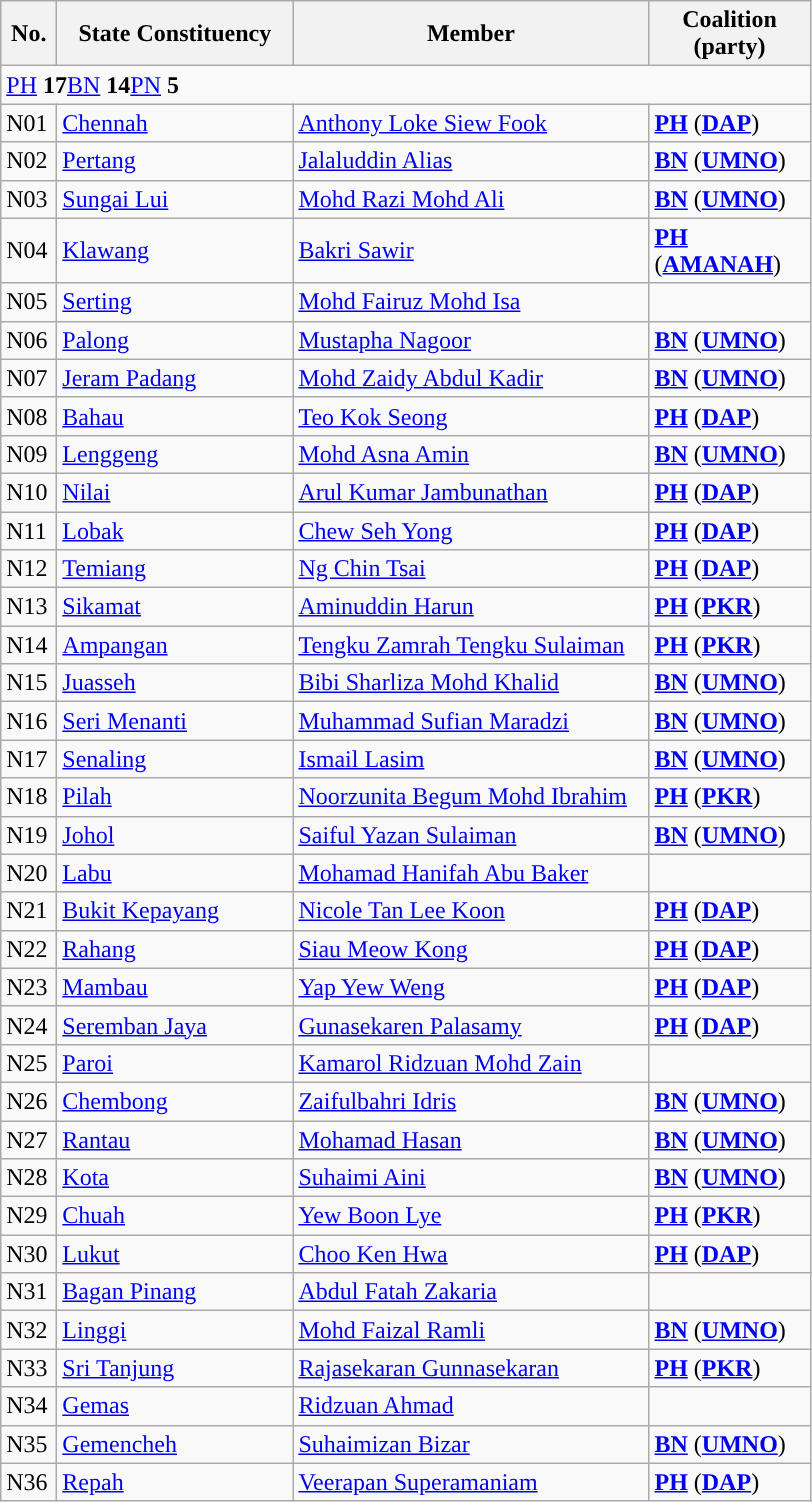<table class="wikitable sortable">
<tr>
<th style="width:30px;">No.</th>
<th style="width:150px;">State Constituency</th>
<th style="width:230px;">Member</th>
<th style="width:100px;">Coalition (party)</th>
</tr>
<tr>
<td colspan="4"><a href='#'>PH</a> <strong>17</strong><a href='#'>BN</a> <strong>14</strong><a href='#'>PN</a> <strong>5</strong></td>
</tr>
<tr>
<td>N01</td>
<td><a href='#'>Chennah</a></td>
<td><a href='#'>Anthony Loke Siew Fook</a></td>
<td><strong><a href='#'>PH</a></strong> (<strong><a href='#'>DAP</a></strong>)</td>
</tr>
<tr>
<td>N02</td>
<td><a href='#'>Pertang</a></td>
<td><a href='#'>Jalaluddin Alias</a></td>
<td><strong><a href='#'>BN</a></strong> (<strong><a href='#'>UMNO</a></strong>)</td>
</tr>
<tr>
<td>N03</td>
<td><a href='#'>Sungai Lui</a></td>
<td><a href='#'>Mohd Razi Mohd Ali</a></td>
<td><strong><a href='#'>BN</a></strong> (<strong><a href='#'>UMNO</a></strong>)</td>
</tr>
<tr>
<td>N04</td>
<td><a href='#'>Klawang</a></td>
<td><a href='#'>Bakri Sawir</a></td>
<td><strong><a href='#'>PH</a></strong> (<strong><a href='#'>AMANAH</a></strong>)</td>
</tr>
<tr>
<td>N05</td>
<td><a href='#'>Serting</a></td>
<td><a href='#'>Mohd Fairuz Mohd Isa</a></td>
<td></td>
</tr>
<tr>
<td>N06</td>
<td><a href='#'>Palong</a></td>
<td><a href='#'>Mustapha Nagoor</a></td>
<td><strong><a href='#'>BN</a></strong> (<strong><a href='#'>UMNO</a></strong>)</td>
</tr>
<tr>
<td>N07</td>
<td><a href='#'>Jeram Padang</a></td>
<td><a href='#'>Mohd Zaidy Abdul Kadir</a></td>
<td><strong><a href='#'>BN</a></strong> (<strong><a href='#'>UMNO</a></strong>)</td>
</tr>
<tr>
<td>N08</td>
<td><a href='#'>Bahau</a></td>
<td><a href='#'>Teo Kok Seong</a></td>
<td><strong><a href='#'>PH</a></strong> (<strong><a href='#'>DAP</a></strong>)</td>
</tr>
<tr>
<td>N09</td>
<td><a href='#'>Lenggeng</a></td>
<td><a href='#'>Mohd Asna Amin</a></td>
<td><strong><a href='#'>BN</a></strong> (<strong><a href='#'>UMNO</a></strong>)</td>
</tr>
<tr>
<td>N10</td>
<td><a href='#'>Nilai</a></td>
<td><a href='#'>Arul Kumar Jambunathan</a></td>
<td><strong><a href='#'>PH</a></strong> (<strong><a href='#'>DAP</a></strong>)</td>
</tr>
<tr>
<td>N11</td>
<td><a href='#'>Lobak</a></td>
<td><a href='#'>Chew Seh Yong</a></td>
<td><strong><a href='#'>PH</a></strong> (<strong><a href='#'>DAP</a></strong>)</td>
</tr>
<tr>
<td>N12</td>
<td><a href='#'>Temiang</a></td>
<td><a href='#'>Ng Chin Tsai</a></td>
<td><strong><a href='#'>PH</a></strong> (<strong><a href='#'>DAP</a></strong>)</td>
</tr>
<tr>
<td>N13</td>
<td><a href='#'>Sikamat</a></td>
<td><a href='#'>Aminuddin Harun</a></td>
<td><strong><a href='#'>PH</a></strong> (<strong><a href='#'>PKR</a></strong>)</td>
</tr>
<tr>
<td>N14</td>
<td><a href='#'>Ampangan</a></td>
<td><a href='#'>Tengku Zamrah Tengku Sulaiman</a></td>
<td><strong><a href='#'>PH</a></strong> (<strong><a href='#'>PKR</a></strong>)</td>
</tr>
<tr>
<td>N15</td>
<td><a href='#'>Juasseh</a></td>
<td><a href='#'>Bibi Sharliza Mohd Khalid</a></td>
<td><strong><a href='#'>BN</a></strong> (<strong><a href='#'>UMNO</a></strong>)</td>
</tr>
<tr>
<td>N16</td>
<td><a href='#'>Seri Menanti</a></td>
<td><a href='#'>Muhammad Sufian Maradzi</a></td>
<td><strong><a href='#'>BN</a></strong> (<strong><a href='#'>UMNO</a></strong>)</td>
</tr>
<tr>
<td>N17</td>
<td><a href='#'>Senaling</a></td>
<td><a href='#'>Ismail Lasim</a></td>
<td><strong><a href='#'>BN</a></strong> (<strong><a href='#'>UMNO</a></strong>)</td>
</tr>
<tr>
<td>N18</td>
<td><a href='#'>Pilah</a></td>
<td><a href='#'>Noorzunita Begum Mohd Ibrahim</a></td>
<td><strong><a href='#'>PH</a></strong> (<strong><a href='#'>PKR</a></strong>)</td>
</tr>
<tr>
<td>N19</td>
<td><a href='#'>Johol</a></td>
<td><a href='#'>Saiful Yazan Sulaiman</a></td>
<td><strong><a href='#'>BN</a></strong> (<strong><a href='#'>UMNO</a></strong>)</td>
</tr>
<tr>
<td>N20</td>
<td><a href='#'>Labu</a></td>
<td><a href='#'>Mohamad Hanifah Abu Baker</a></td>
<td></td>
</tr>
<tr>
<td>N21</td>
<td><a href='#'>Bukit Kepayang</a></td>
<td><a href='#'>Nicole Tan Lee Koon</a></td>
<td><strong><a href='#'>PH</a></strong> (<strong><a href='#'>DAP</a></strong>)</td>
</tr>
<tr>
<td>N22</td>
<td><a href='#'>Rahang</a></td>
<td><a href='#'>Siau Meow Kong</a></td>
<td><strong><a href='#'>PH</a></strong> (<strong><a href='#'>DAP</a></strong>)</td>
</tr>
<tr>
<td>N23</td>
<td><a href='#'>Mambau</a></td>
<td><a href='#'>Yap Yew Weng</a></td>
<td><strong><a href='#'>PH</a></strong> (<strong><a href='#'>DAP</a></strong>)</td>
</tr>
<tr>
<td>N24</td>
<td><a href='#'>Seremban Jaya</a></td>
<td><a href='#'>Gunasekaren Palasamy</a></td>
<td><strong><a href='#'>PH</a></strong> (<strong><a href='#'>DAP</a></strong>)</td>
</tr>
<tr>
<td>N25</td>
<td><a href='#'>Paroi</a></td>
<td><a href='#'>Kamarol Ridzuan Mohd Zain</a></td>
<td></td>
</tr>
<tr>
<td>N26</td>
<td><a href='#'>Chembong</a></td>
<td><a href='#'>Zaifulbahri Idris</a></td>
<td><strong><a href='#'>BN</a></strong> (<strong><a href='#'>UMNO</a></strong>)</td>
</tr>
<tr>
<td>N27</td>
<td><a href='#'>Rantau</a></td>
<td><a href='#'>Mohamad Hasan</a></td>
<td><strong><a href='#'>BN</a></strong> (<strong><a href='#'>UMNO</a></strong>)</td>
</tr>
<tr>
<td>N28</td>
<td><a href='#'>Kota</a></td>
<td><a href='#'>Suhaimi Aini</a></td>
<td><strong><a href='#'>BN</a></strong> (<strong><a href='#'>UMNO</a></strong>)</td>
</tr>
<tr>
<td>N29</td>
<td><a href='#'>Chuah</a></td>
<td><a href='#'>Yew Boon Lye</a></td>
<td><strong><a href='#'>PH</a></strong> (<strong><a href='#'>PKR</a></strong>)</td>
</tr>
<tr>
<td>N30</td>
<td><a href='#'>Lukut</a></td>
<td><a href='#'>Choo Ken Hwa</a></td>
<td><strong><a href='#'>PH</a></strong> (<strong><a href='#'>DAP</a></strong>)</td>
</tr>
<tr>
<td>N31</td>
<td><a href='#'>Bagan Pinang</a></td>
<td><a href='#'>Abdul Fatah Zakaria</a></td>
<td></td>
</tr>
<tr>
<td>N32</td>
<td><a href='#'>Linggi</a></td>
<td><a href='#'>Mohd Faizal Ramli</a></td>
<td><strong><a href='#'>BN</a></strong> (<strong><a href='#'>UMNO</a></strong>)</td>
</tr>
<tr>
<td>N33</td>
<td><a href='#'>Sri Tanjung</a></td>
<td><a href='#'>Rajasekaran Gunnasekaran</a></td>
<td><strong><a href='#'>PH</a></strong> (<strong><a href='#'>PKR</a></strong>)</td>
</tr>
<tr>
<td>N34</td>
<td><a href='#'>Gemas</a></td>
<td><a href='#'>Ridzuan Ahmad</a></td>
<td></td>
</tr>
<tr>
<td>N35</td>
<td><a href='#'>Gemencheh</a></td>
<td><a href='#'>Suhaimizan Bizar</a></td>
<td><strong><a href='#'>BN</a></strong> (<strong><a href='#'>UMNO</a></strong>)</td>
</tr>
<tr>
<td>N36</td>
<td><a href='#'>Repah</a></td>
<td><a href='#'>Veerapan Superamaniam</a></td>
<td><strong><a href='#'>PH</a></strong> (<strong><a href='#'>DAP</a></strong>)</td>
</tr>
</table>
